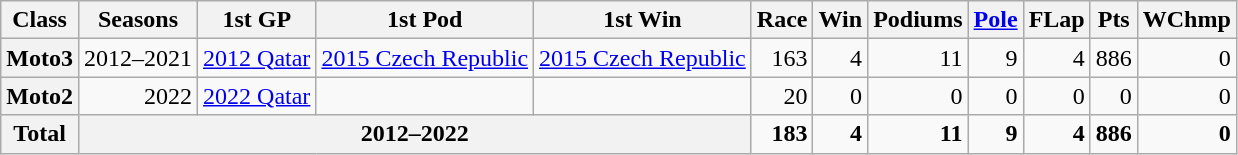<table class="wikitable" style="text-align:right;">
<tr>
<th>Class</th>
<th>Seasons</th>
<th>1st GP</th>
<th>1st Pod</th>
<th>1st Win</th>
<th>Race</th>
<th>Win</th>
<th>Podiums</th>
<th><a href='#'>Pole</a></th>
<th>FLap</th>
<th>Pts</th>
<th>WChmp</th>
</tr>
<tr>
<th>Moto3</th>
<td>2012–2021</td>
<td style="text-align:left;"><a href='#'>2012 Qatar</a></td>
<td style="text-align:left;"><a href='#'>2015 Czech Republic</a></td>
<td style="text-align:left;"><a href='#'>2015 Czech Republic</a></td>
<td>163</td>
<td>4</td>
<td>11</td>
<td>9</td>
<td>4</td>
<td>886</td>
<td>0</td>
</tr>
<tr>
<th>Moto2</th>
<td>2022</td>
<td style="text-align:left;"><a href='#'>2022 Qatar</a></td>
<td style="text-align:left;"></td>
<td style="text-align:left;"></td>
<td>20</td>
<td>0</td>
<td>0</td>
<td>0</td>
<td>0</td>
<td>0</td>
<td>0</td>
</tr>
<tr>
<th>Total</th>
<th colspan="4">2012–2022</th>
<td><strong>183</strong></td>
<td><strong>4</strong></td>
<td><strong>11</strong></td>
<td><strong>9</strong></td>
<td><strong>4</strong></td>
<td><strong>886</strong></td>
<td><strong>0</strong></td>
</tr>
</table>
